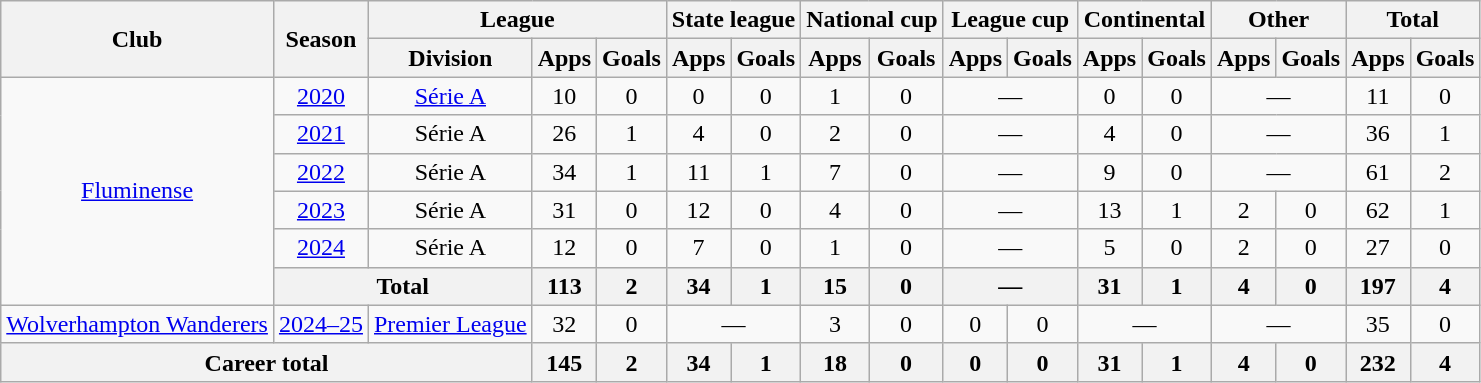<table class="wikitable" style="text-align: center">
<tr>
<th rowspan="2">Club</th>
<th rowspan="2">Season</th>
<th colspan="3">League</th>
<th colspan="2">State league</th>
<th colspan="2">National cup</th>
<th colspan="2">League cup</th>
<th colspan="2">Continental</th>
<th colspan="2">Other</th>
<th colspan="2">Total</th>
</tr>
<tr>
<th>Division</th>
<th>Apps</th>
<th>Goals</th>
<th>Apps</th>
<th>Goals</th>
<th>Apps</th>
<th>Goals</th>
<th>Apps</th>
<th>Goals</th>
<th>Apps</th>
<th>Goals</th>
<th>Apps</th>
<th>Goals</th>
<th>Apps</th>
<th>Goals</th>
</tr>
<tr>
<td rowspan="6"><a href='#'>Fluminense</a></td>
<td><a href='#'>2020</a></td>
<td><a href='#'>Série A</a></td>
<td>10</td>
<td>0</td>
<td>0</td>
<td>0</td>
<td>1</td>
<td>0</td>
<td colspan="2">—</td>
<td>0</td>
<td>0</td>
<td colspan="2">—</td>
<td>11</td>
<td>0</td>
</tr>
<tr>
<td><a href='#'>2021</a></td>
<td>Série A</td>
<td>26</td>
<td>1</td>
<td>4</td>
<td>0</td>
<td>2</td>
<td>0</td>
<td colspan="2">—</td>
<td>4</td>
<td>0</td>
<td colspan="2">—</td>
<td>36</td>
<td>1</td>
</tr>
<tr>
<td><a href='#'>2022</a></td>
<td>Série A</td>
<td>34</td>
<td>1</td>
<td>11</td>
<td>1</td>
<td>7</td>
<td>0</td>
<td colspan="2">—</td>
<td>9</td>
<td>0</td>
<td colspan="2">—</td>
<td>61</td>
<td>2</td>
</tr>
<tr>
<td><a href='#'>2023</a></td>
<td>Série A</td>
<td>31</td>
<td>0</td>
<td>12</td>
<td>0</td>
<td>4</td>
<td>0</td>
<td colspan="2">—</td>
<td>13</td>
<td>1</td>
<td>2</td>
<td>0</td>
<td>62</td>
<td>1</td>
</tr>
<tr>
<td><a href='#'>2024</a></td>
<td>Série A</td>
<td>12</td>
<td>0</td>
<td>7</td>
<td>0</td>
<td>1</td>
<td>0</td>
<td colspan="2">—</td>
<td>5</td>
<td>0</td>
<td>2</td>
<td>0</td>
<td>27</td>
<td>0</td>
</tr>
<tr>
<th colspan="2">Total</th>
<th>113</th>
<th>2</th>
<th>34</th>
<th>1</th>
<th>15</th>
<th>0</th>
<th colspan="2">—</th>
<th>31</th>
<th>1</th>
<th>4</th>
<th>0</th>
<th>197</th>
<th>4</th>
</tr>
<tr>
<td><a href='#'>Wolverhampton Wanderers</a></td>
<td><a href='#'>2024–25</a></td>
<td><a href='#'>Premier League</a></td>
<td>32</td>
<td>0</td>
<td colspan="2">—</td>
<td>3</td>
<td>0</td>
<td>0</td>
<td>0</td>
<td colspan="2">—</td>
<td colspan="2">—</td>
<td>35</td>
<td>0</td>
</tr>
<tr>
<th colspan="3">Career total</th>
<th>145</th>
<th>2</th>
<th>34</th>
<th>1</th>
<th>18</th>
<th>0</th>
<th>0</th>
<th>0</th>
<th>31</th>
<th>1</th>
<th>4</th>
<th>0</th>
<th>232</th>
<th>4</th>
</tr>
</table>
